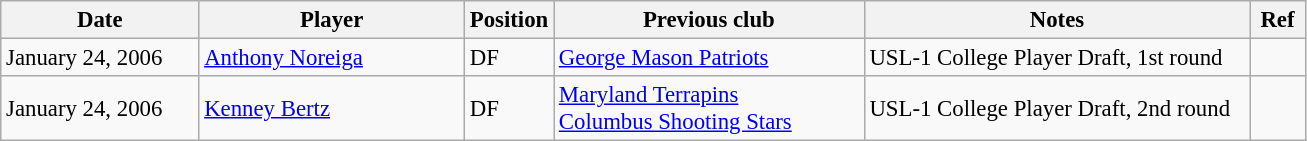<table class="wikitable" style="font-size:95%;">
<tr>
<th width=125px>Date</th>
<th width=170px>Player</th>
<th width=50px>Position</th>
<th width=200px>Previous club</th>
<th width=250px>Notes</th>
<th width=30px>Ref</th>
</tr>
<tr>
<td>January 24, 2006</td>
<td> <a href='#'>Anthony Noreiga</a></td>
<td>DF</td>
<td> <a href='#'>George Mason Patriots</a></td>
<td>USL-1 College Player Draft, 1st round</td>
<td></td>
</tr>
<tr>
<td>January 24, 2006</td>
<td> <a href='#'>Kenney Bertz</a></td>
<td>DF</td>
<td> <a href='#'>Maryland Terrapins</a><br> <a href='#'>Columbus Shooting Stars</a></td>
<td>USL-1 College Player Draft, 2nd round</td>
<td></td>
</tr>
</table>
